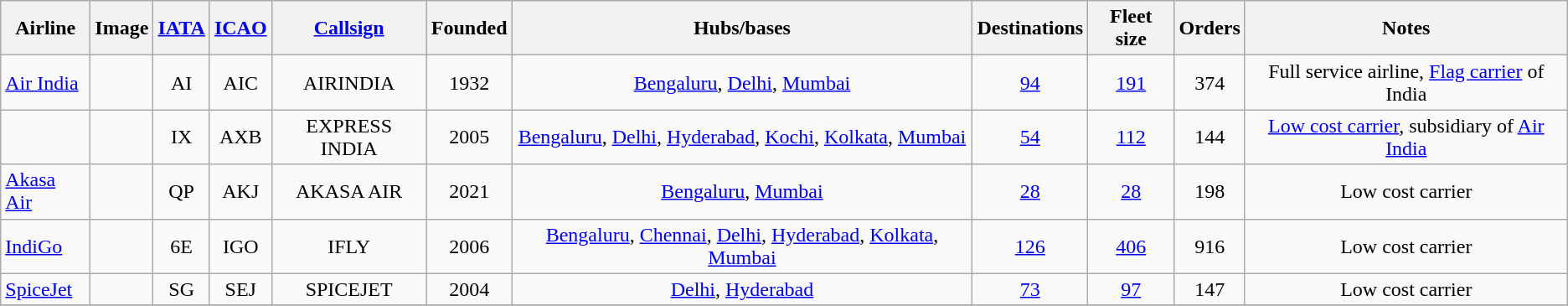<table class="wikitable sortable sticky-header sort-under">
<tr>
<th>Airline</th>
<th>Image</th>
<th><a href='#'>IATA</a></th>
<th><a href='#'>ICAO</a></th>
<th><a href='#'>Callsign</a></th>
<th>Founded</th>
<th>Hubs/bases</th>
<th>Destinations</th>
<th>Fleet size</th>
<th>Orders</th>
<th>Notes</th>
</tr>
<tr>
<td><a href='#'>Air India</a></td>
<td></td>
<td align="center">AI</td>
<td align="center">AIC</td>
<td align="center">AIRINDIA</td>
<td align="center">1932</td>
<td align="center"><a href='#'>Bengaluru</a>, <a href='#'>Delhi</a>, <a href='#'>Mumbai</a></td>
<td align="center"><a href='#'>94</a></td>
<td align="center"><a href='#'>191</a></td>
<td align="center">374</td>
<td align="center">Full service airline, <a href='#'>Flag carrier</a> of India</td>
</tr>
<tr>
<td></td>
<td></td>
<td align="center">IX</td>
<td align="center">AXB</td>
<td align="center">EXPRESS INDIA</td>
<td align="center">2005</td>
<td align="center"><a href='#'>Bengaluru</a>, <a href='#'>Delhi</a>, <a href='#'>Hyderabad</a>, <a href='#'>Kochi</a>, <a href='#'>Kolkata</a>, <a href='#'>Mumbai</a></td>
<td align="center"><a href='#'>54</a></td>
<td align="center"><a href='#'>112</a></td>
<td align="center">144</td>
<td align="center"><a href='#'>Low cost carrier</a>, subsidiary of <a href='#'>Air India</a></td>
</tr>
<tr>
<td><a href='#'>Akasa Air</a></td>
<td></td>
<td align="center">QP</td>
<td align="center">AKJ</td>
<td align="center">AKASA AIR</td>
<td align="center">2021</td>
<td align="center"><a href='#'>Bengaluru</a>, <a href='#'>Mumbai</a></td>
<td align="center"><a href='#'>28</a></td>
<td align="center"><a href='#'>28</a></td>
<td align="center">198</td>
<td align="center">Low cost carrier</td>
</tr>
<tr>
<td><a href='#'>IndiGo</a></td>
<td></td>
<td align="center">6E</td>
<td align="center">IGO</td>
<td align="center">IFLY</td>
<td align="center">2006</td>
<td align="center"><a href='#'>Bengaluru</a>, <a href='#'>Chennai</a>, <a href='#'>Delhi</a>, <a href='#'>Hyderabad</a>, <a href='#'>Kolkata</a>, <a href='#'>Mumbai</a></td>
<td align="center"><a href='#'>126</a></td>
<td align="center"><a href='#'>406</a></td>
<td align="center">916</td>
<td align="center">Low cost carrier</td>
</tr>
<tr>
<td><a href='#'>SpiceJet</a></td>
<td></td>
<td align="center">SG</td>
<td align="center">SEJ</td>
<td align="center">SPICEJET</td>
<td align="center">2004</td>
<td align="center"><a href='#'>Delhi</a>, <a href='#'>Hyderabad</a></td>
<td align="center"><a href='#'>73</a></td>
<td align="center"><a href='#'>97</a></td>
<td align="center">147</td>
<td align="center">Low cost carrier</td>
</tr>
<tr>
</tr>
</table>
